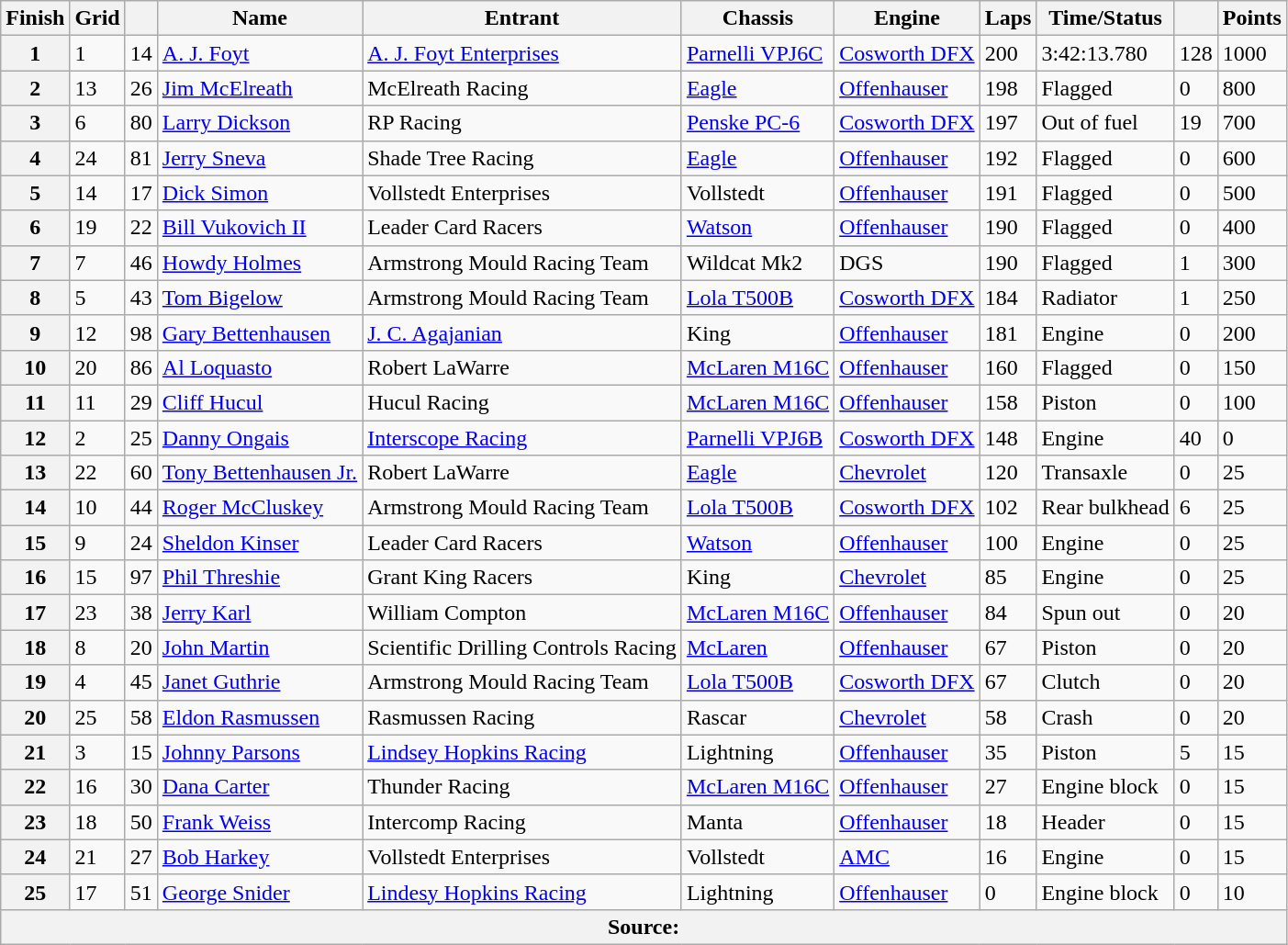<table class="wikitable">
<tr>
<th>Finish</th>
<th>Grid</th>
<th></th>
<th>Name</th>
<th>Entrant</th>
<th>Chassis</th>
<th>Engine</th>
<th>Laps</th>
<th>Time/Status</th>
<th></th>
<th>Points</th>
</tr>
<tr>
<th>1</th>
<td>1</td>
<td>14</td>
<td> <a href='#'>A. J. Foyt</a></td>
<td><a href='#'>A. J. Foyt Enterprises</a></td>
<td><a href='#'>Parnelli VPJ6C</a></td>
<td><a href='#'>Cosworth DFX</a></td>
<td>200</td>
<td>3:42:13.780</td>
<td>128</td>
<td>1000</td>
</tr>
<tr>
<th>2</th>
<td>13</td>
<td>26</td>
<td> <a href='#'>Jim McElreath</a></td>
<td>McElreath Racing</td>
<td><a href='#'>Eagle</a></td>
<td><a href='#'>Offenhauser</a></td>
<td>198</td>
<td>Flagged</td>
<td>0</td>
<td>800</td>
</tr>
<tr>
<th>3</th>
<td>6</td>
<td>80</td>
<td> <a href='#'>Larry Dickson</a></td>
<td>RP Racing</td>
<td><a href='#'>Penske PC-6</a></td>
<td><a href='#'>Cosworth DFX</a></td>
<td>197</td>
<td>Out of fuel</td>
<td>19</td>
<td>700</td>
</tr>
<tr>
<th>4</th>
<td>24</td>
<td>81</td>
<td> <a href='#'>Jerry Sneva</a></td>
<td>Shade Tree Racing</td>
<td><a href='#'>Eagle</a></td>
<td><a href='#'>Offenhauser</a></td>
<td>192</td>
<td>Flagged</td>
<td>0</td>
<td>600</td>
</tr>
<tr>
<th>5</th>
<td>14</td>
<td>17</td>
<td> <a href='#'>Dick Simon</a></td>
<td>Vollstedt Enterprises</td>
<td>Vollstedt</td>
<td><a href='#'>Offenhauser</a></td>
<td>191</td>
<td>Flagged</td>
<td>0</td>
<td>500</td>
</tr>
<tr>
<th>6</th>
<td>19</td>
<td>22</td>
<td> <a href='#'>Bill Vukovich II</a></td>
<td>Leader Card Racers</td>
<td><a href='#'>Watson</a></td>
<td><a href='#'>Offenhauser</a></td>
<td>190</td>
<td>Flagged</td>
<td>0</td>
<td>400</td>
</tr>
<tr>
<th>7</th>
<td>7</td>
<td>46</td>
<td> <a href='#'>Howdy Holmes</a></td>
<td>Armstrong Mould Racing Team</td>
<td>Wildcat Mk2</td>
<td>DGS</td>
<td>190</td>
<td>Flagged</td>
<td>1</td>
<td>300</td>
</tr>
<tr>
<th>8</th>
<td>5</td>
<td>43</td>
<td> <a href='#'>Tom Bigelow</a></td>
<td>Armstrong Mould Racing Team</td>
<td><a href='#'>Lola T500B</a></td>
<td><a href='#'>Cosworth DFX</a></td>
<td>184</td>
<td>Radiator</td>
<td>1</td>
<td>250</td>
</tr>
<tr>
<th>9</th>
<td>12</td>
<td>98</td>
<td> <a href='#'>Gary Bettenhausen</a></td>
<td><a href='#'>J. C. Agajanian</a></td>
<td>King</td>
<td><a href='#'>Offenhauser</a></td>
<td>181</td>
<td>Engine</td>
<td>0</td>
<td>200</td>
</tr>
<tr>
<th>10</th>
<td>20</td>
<td>86</td>
<td> <a href='#'>Al Loquasto</a></td>
<td>Robert LaWarre</td>
<td><a href='#'>McLaren M16C</a></td>
<td><a href='#'>Offenhauser</a></td>
<td>160</td>
<td>Flagged</td>
<td>0</td>
<td>150</td>
</tr>
<tr>
<th>11</th>
<td>11</td>
<td>29</td>
<td> <a href='#'>Cliff Hucul</a></td>
<td>Hucul Racing</td>
<td><a href='#'>McLaren M16C</a></td>
<td><a href='#'>Offenhauser</a></td>
<td>158</td>
<td>Piston</td>
<td>0</td>
<td>100</td>
</tr>
<tr>
<th>12</th>
<td>2</td>
<td>25</td>
<td> <a href='#'>Danny Ongais</a></td>
<td><a href='#'>Interscope Racing</a></td>
<td><a href='#'>Parnelli VPJ6B</a></td>
<td><a href='#'>Cosworth DFX</a></td>
<td>148</td>
<td>Engine</td>
<td>40</td>
<td>0</td>
</tr>
<tr>
<th>13</th>
<td>22</td>
<td>60</td>
<td> <a href='#'>Tony Bettenhausen Jr.</a></td>
<td>Robert LaWarre</td>
<td><a href='#'>Eagle</a></td>
<td><a href='#'>Chevrolet</a></td>
<td>120</td>
<td>Transaxle</td>
<td>0</td>
<td>25</td>
</tr>
<tr>
<th>14</th>
<td>10</td>
<td>44</td>
<td> <a href='#'>Roger McCluskey</a></td>
<td>Armstrong Mould Racing Team</td>
<td><a href='#'>Lola T500B</a></td>
<td><a href='#'>Cosworth DFX</a></td>
<td>102</td>
<td>Rear bulkhead</td>
<td>6</td>
<td>25</td>
</tr>
<tr>
<th>15</th>
<td>9</td>
<td>24</td>
<td> <a href='#'>Sheldon Kinser</a></td>
<td>Leader Card Racers</td>
<td><a href='#'>Watson</a></td>
<td><a href='#'>Offenhauser</a></td>
<td>100</td>
<td>Engine</td>
<td>0</td>
<td>25</td>
</tr>
<tr>
<th>16</th>
<td>15</td>
<td>97</td>
<td> <a href='#'>Phil Threshie</a></td>
<td>Grant King Racers</td>
<td>King</td>
<td><a href='#'>Chevrolet</a></td>
<td>85</td>
<td>Engine</td>
<td>0</td>
<td>25</td>
</tr>
<tr>
<th>17</th>
<td>23</td>
<td>38</td>
<td> <a href='#'>Jerry Karl</a></td>
<td>William Compton</td>
<td><a href='#'>McLaren M16C</a></td>
<td><a href='#'>Offenhauser</a></td>
<td>84</td>
<td>Spun out</td>
<td>0</td>
<td>20</td>
</tr>
<tr>
<th>18</th>
<td>8</td>
<td>20</td>
<td> <a href='#'>John Martin</a></td>
<td>Scientific Drilling Controls Racing</td>
<td><a href='#'>McLaren</a></td>
<td><a href='#'>Offenhauser</a></td>
<td>67</td>
<td>Piston</td>
<td>0</td>
<td>20</td>
</tr>
<tr>
<th>19</th>
<td>4</td>
<td>45</td>
<td> <a href='#'>Janet Guthrie</a></td>
<td>Armstrong Mould Racing Team</td>
<td><a href='#'>Lola T500B</a></td>
<td><a href='#'>Cosworth DFX</a></td>
<td>67</td>
<td>Clutch</td>
<td>0</td>
<td>20</td>
</tr>
<tr>
<th>20</th>
<td>25</td>
<td>58</td>
<td> <a href='#'>Eldon Rasmussen</a></td>
<td>Rasmussen Racing</td>
<td>Rascar</td>
<td><a href='#'>Chevrolet</a></td>
<td>58</td>
<td>Crash</td>
<td>0</td>
<td>20</td>
</tr>
<tr>
<th>21</th>
<td>3</td>
<td>15</td>
<td> <a href='#'>Johnny Parsons</a></td>
<td><a href='#'>Lindsey Hopkins Racing</a></td>
<td>Lightning</td>
<td><a href='#'>Offenhauser</a></td>
<td>35</td>
<td>Piston</td>
<td>5</td>
<td>15</td>
</tr>
<tr>
<th>22</th>
<td>16</td>
<td>30</td>
<td> <a href='#'>Dana Carter</a></td>
<td>Thunder Racing</td>
<td><a href='#'>McLaren M16C</a></td>
<td><a href='#'>Offenhauser</a></td>
<td>27</td>
<td>Engine block</td>
<td>0</td>
<td>15</td>
</tr>
<tr>
<th>23</th>
<td>18</td>
<td>50</td>
<td> <a href='#'>Frank Weiss</a></td>
<td>Intercomp Racing</td>
<td>Manta</td>
<td><a href='#'>Offenhauser</a></td>
<td>18</td>
<td>Header</td>
<td>0</td>
<td>15</td>
</tr>
<tr>
<th>24</th>
<td>21</td>
<td>27</td>
<td> <a href='#'>Bob Harkey</a></td>
<td>Vollstedt Enterprises</td>
<td>Vollstedt</td>
<td><a href='#'>AMC</a></td>
<td>16</td>
<td>Engine</td>
<td>0</td>
<td>15</td>
</tr>
<tr>
<th>25</th>
<td>17</td>
<td>51</td>
<td> <a href='#'>George Snider</a></td>
<td><a href='#'>Lindesy Hopkins Racing</a></td>
<td>Lightning</td>
<td><a href='#'>Offenhauser</a></td>
<td>0</td>
<td>Engine block</td>
<td>0</td>
<td>10</td>
</tr>
<tr>
<th colspan=11>Source:</th>
</tr>
</table>
